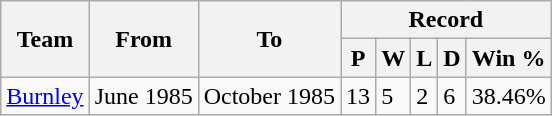<table class="wikitable">
<tr>
<th rowspan="2">Team</th>
<th rowspan="2">From</th>
<th rowspan="2">To</th>
<th colspan="5">Record</th>
</tr>
<tr>
<th>P</th>
<th>W</th>
<th>L</th>
<th>D</th>
<th>Win %</th>
</tr>
<tr>
<td><a href='#'>Burnley</a></td>
<td>June 1985</td>
<td>October 1985</td>
<td>13</td>
<td>5</td>
<td>2</td>
<td>6</td>
<td>38.46%</td>
</tr>
</table>
